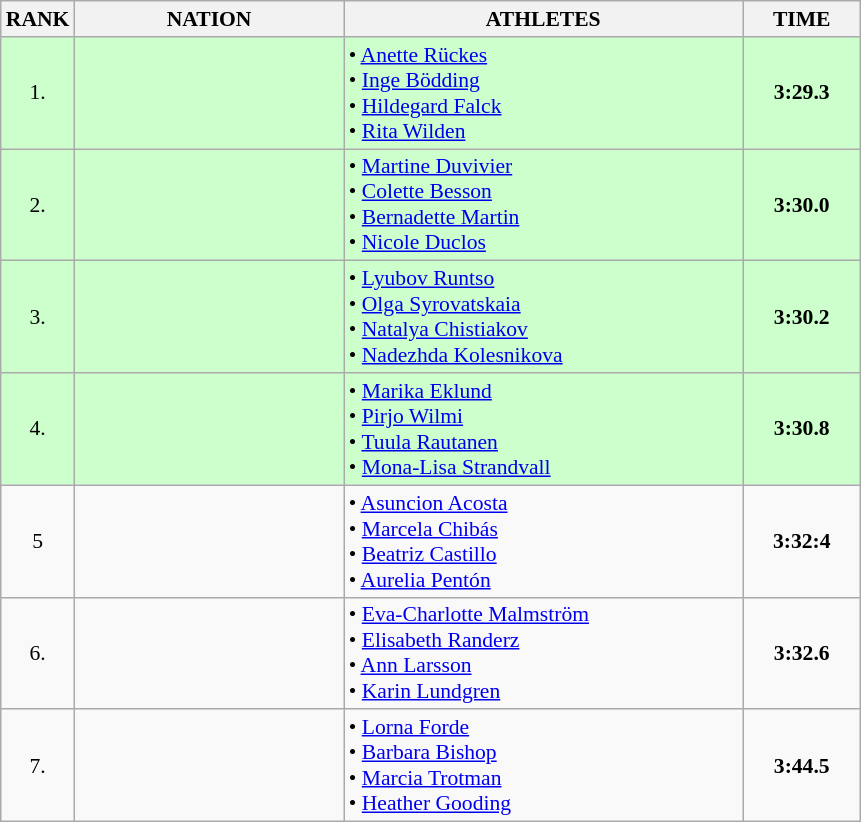<table class="wikitable" style="border-collapse: collapse; font-size: 90%;">
<tr>
<th>RANK</th>
<th style="width: 12em">NATION</th>
<th style="width: 18em">ATHLETES</th>
<th style="width: 5em">TIME</th>
</tr>
<tr style="background:#ccffcc;">
<td align="center">1.</td>
<td align="center"></td>
<td>• <a href='#'>Anette Rückes</a><br>• <a href='#'>Inge Bödding</a><br>• <a href='#'>Hildegard Falck</a><br>• <a href='#'>Rita Wilden</a></td>
<td align="center"><strong>3:29.3</strong></td>
</tr>
<tr style="background:#ccffcc;">
<td align="center">2.</td>
<td align="center"></td>
<td>• <a href='#'>Martine Duvivier</a><br>• <a href='#'>Colette Besson</a><br>• <a href='#'>Bernadette Martin</a><br>• <a href='#'>Nicole Duclos</a></td>
<td align="center"><strong>3:30.0</strong></td>
</tr>
<tr style="background:#ccffcc;">
<td align="center">3.</td>
<td align="center"></td>
<td>• <a href='#'>Lyubov Runtso</a><br>• <a href='#'>Olga Syrovatskaia</a><br>• <a href='#'>Natalya Chistiakov</a><br>• <a href='#'>Nadezhda Kolesnikova</a></td>
<td align="center"><strong>3:30.2</strong></td>
</tr>
<tr style="background:#ccffcc;">
<td align="center">4.</td>
<td align="center"></td>
<td>• <a href='#'>Marika Eklund</a><br>• <a href='#'>Pirjo Wilmi</a><br>• <a href='#'>Tuula Rautanen</a><br>• <a href='#'>Mona-Lisa Strandvall</a></td>
<td align="center"><strong>3:30.8</strong></td>
</tr>
<tr>
<td align="center">5</td>
<td align="center"></td>
<td>• <a href='#'>Asuncion Acosta</a><br>• <a href='#'>Marcela Chibás</a><br>• <a href='#'>Beatriz Castillo</a><br>• <a href='#'>Aurelia Pentón</a></td>
<td align="center"><strong>3:32:4</strong></td>
</tr>
<tr>
<td align="center">6.</td>
<td align="center"></td>
<td>• <a href='#'>Eva-Charlotte Malmström</a><br>• <a href='#'>Elisabeth Randerz</a><br>• <a href='#'>Ann Larsson</a><br>• <a href='#'>Karin Lundgren</a></td>
<td align="center"><strong>3:32.6</strong></td>
</tr>
<tr>
<td align="center">7.</td>
<td align="center"></td>
<td>• <a href='#'>Lorna Forde</a><br>• <a href='#'>Barbara Bishop</a><br>• <a href='#'>Marcia Trotman</a><br>• <a href='#'>Heather Gooding</a></td>
<td align="center"><strong>3:44.5</strong></td>
</tr>
</table>
